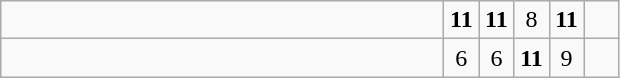<table class="wikitable">
<tr>
<td style="width:18em"></td>
<td align=center style="width:1em"><strong>11</strong></td>
<td align=center style="width:1em"><strong>11</strong></td>
<td align=center style="width:1em">8</td>
<td align=center style="width:1em"><strong>11</strong></td>
<td align=center style="width:1em"></td>
</tr>
<tr>
<td style="width:18em"></td>
<td align=center style="width:1em">6</td>
<td align=center style="width:1em">6</td>
<td align=center style="width:1em"><strong>11</strong></td>
<td align=center style="width:1em">9</td>
<td align=center style="width:1em"></td>
</tr>
</table>
